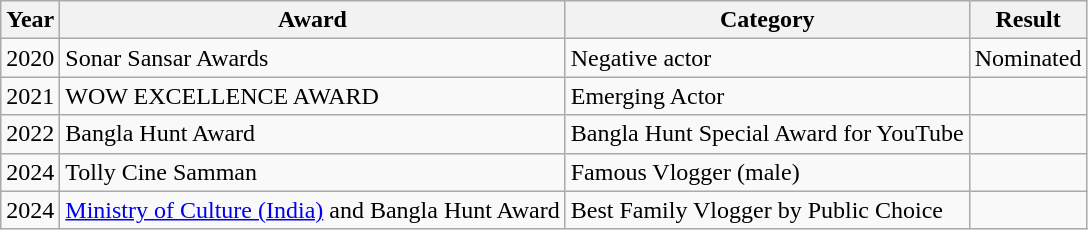<table class="wikitable sortable">
<tr>
<th>Year</th>
<th>Award</th>
<th>Category</th>
<th>Result</th>
</tr>
<tr>
<td>2020</td>
<td>Sonar Sansar Awards</td>
<td>Negative actor</td>
<td>Nominated</td>
</tr>
<tr>
<td>2021</td>
<td>WOW EXCELLENCE AWARD</td>
<td>Emerging Actor</td>
<td></td>
</tr>
<tr>
<td>2022</td>
<td>Bangla Hunt Award</td>
<td>Bangla Hunt Special Award for YouTube</td>
<td></td>
</tr>
<tr>
<td>2024</td>
<td>Tolly Cine Samman</td>
<td>Famous Vlogger (male)</td>
<td></td>
</tr>
<tr>
<td>2024</td>
<td><a href='#'>Ministry of Culture (India)</a> and Bangla Hunt Award</td>
<td>Best Family Vlogger by Public Choice</td>
<td></td>
</tr>
</table>
